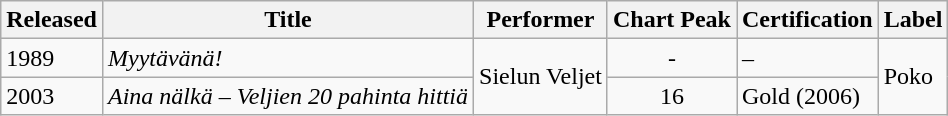<table class="wikitable">
<tr>
<th>Released</th>
<th>Title</th>
<th>Performer</th>
<th>Chart Peak</th>
<th>Certification</th>
<th>Label</th>
</tr>
<tr>
<td>1989</td>
<td><em>Myytävänä!</em></td>
<td rowspan="2">Sielun Veljet</td>
<td align="center">-</td>
<td>–</td>
<td rowspan="2">Poko</td>
</tr>
<tr>
<td>2003</td>
<td><em>Aina nälkä – Veljien 20 pahinta hittiä</em></td>
<td align="center">16</td>
<td>Gold (2006)</td>
</tr>
</table>
